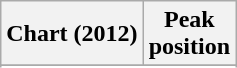<table class="wikitable sortable">
<tr>
<th scope="col">Chart (2012)</th>
<th scope="col">Peak<br>position</th>
</tr>
<tr>
</tr>
<tr>
</tr>
<tr>
</tr>
</table>
